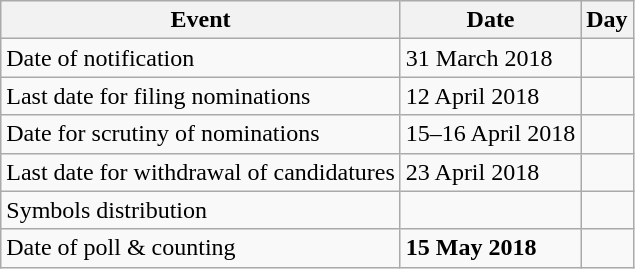<table class="wikitable">
<tr>
<th>Event</th>
<th>Date</th>
<th>Day</th>
</tr>
<tr>
<td>Date of notification</td>
<td>31 March 2018</td>
<td></td>
</tr>
<tr>
<td>Last date for filing nominations</td>
<td>12 April 2018</td>
<td></td>
</tr>
<tr>
<td>Date for scrutiny of nominations</td>
<td>15–16 April 2018</td>
<td></td>
</tr>
<tr>
<td>Last date for withdrawal of candidatures</td>
<td>23 April 2018</td>
<td></td>
</tr>
<tr>
<td>Symbols distribution</td>
<td></td>
<td></td>
</tr>
<tr>
<td>Date of poll & counting</td>
<td><strong>15 May 2018</strong></td>
<td></td>
</tr>
</table>
